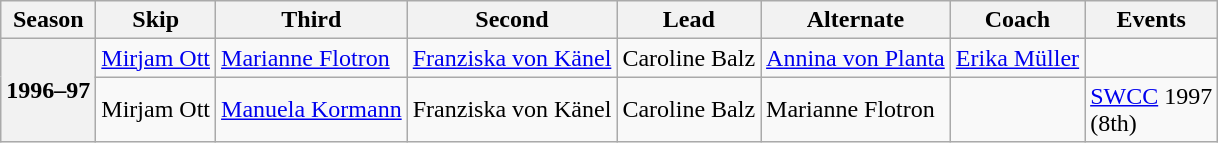<table class="wikitable">
<tr>
<th scope="col">Season</th>
<th scope="col">Skip</th>
<th scope="col">Third</th>
<th scope="col">Second</th>
<th scope="col">Lead</th>
<th scope="col">Alternate</th>
<th scope="col">Coach</th>
<th scope="col">Events</th>
</tr>
<tr>
<th scope="row" rowspan=2>1996–97</th>
<td><a href='#'>Mirjam Ott</a></td>
<td><a href='#'>Marianne Flotron</a></td>
<td><a href='#'>Franziska von Känel</a></td>
<td>Caroline Balz</td>
<td><a href='#'>Annina von Planta</a></td>
<td><a href='#'>Erika Müller</a></td>
<td> </td>
</tr>
<tr>
<td>Mirjam Ott</td>
<td><a href='#'>Manuela Kormann</a></td>
<td>Franziska von Känel</td>
<td>Caroline Balz</td>
<td>Marianne Flotron</td>
<td></td>
<td><a href='#'>SWCC</a> 1997 <br> (8th)</td>
</tr>
</table>
